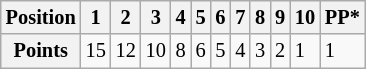<table class="wikitable" style="font-size:85%">
<tr valign="top">
<th>Position</th>
<th>1</th>
<th>2</th>
<th>3</th>
<th>4</th>
<th>5</th>
<th>6</th>
<th>7</th>
<th>8</th>
<th>9</th>
<th>10</th>
<th>PP*</th>
</tr>
<tr>
<th>Points</th>
<td>15</td>
<td>12</td>
<td>10</td>
<td>8</td>
<td>6</td>
<td>5</td>
<td>4</td>
<td>3</td>
<td>2</td>
<td>1</td>
<td>1</td>
</tr>
</table>
